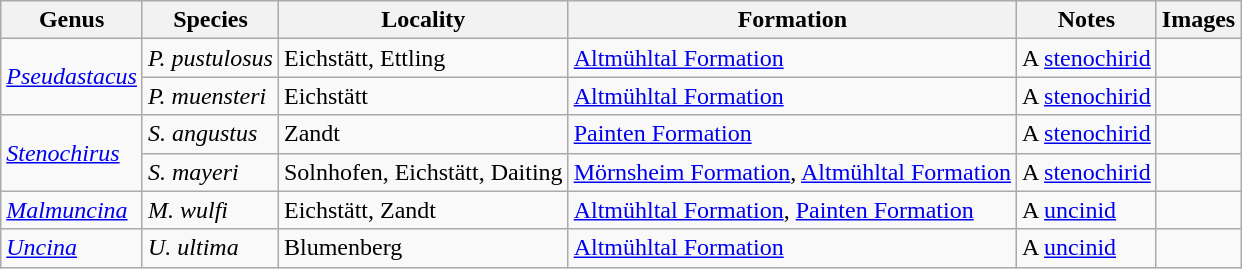<table class="wikitable">
<tr>
<th>Genus</th>
<th>Species</th>
<th>Locality</th>
<th>Formation</th>
<th>Notes</th>
<th>Images</th>
</tr>
<tr>
<td rowspan="2"><em><a href='#'>Pseudastacus</a></em></td>
<td><em>P. pustulosus</em></td>
<td>Eichstätt, Ettling</td>
<td><a href='#'>Altmühltal Formation</a></td>
<td>A <a href='#'>stenochirid</a></td>
<td></td>
</tr>
<tr>
<td><em>P. muensteri</em></td>
<td>Eichstätt</td>
<td><a href='#'>Altmühltal Formation</a></td>
<td>A <a href='#'>stenochirid</a></td>
<td></td>
</tr>
<tr>
<td rowspan="2"><em><a href='#'>Stenochirus</a></em></td>
<td><em>S. angustus</em></td>
<td>Zandt</td>
<td><a href='#'>Painten Formation</a></td>
<td>A <a href='#'>stenochirid</a></td>
<td></td>
</tr>
<tr>
<td><em>S. mayeri</em></td>
<td>Solnhofen, Eichstätt, Daiting</td>
<td><a href='#'>Mörnsheim Formation</a>, <a href='#'>Altmühltal Formation</a></td>
<td>A <a href='#'>stenochirid</a></td>
<td></td>
</tr>
<tr>
<td><em><a href='#'>Malmuncina</a></em></td>
<td><em>M. wulfi</em></td>
<td>Eichstätt, Zandt</td>
<td><a href='#'>Altmühltal Formation</a>, <a href='#'>Painten Formation</a></td>
<td>A <a href='#'>uncinid</a></td>
<td></td>
</tr>
<tr>
<td><em><a href='#'>Uncina</a></em></td>
<td><em>U. ultima</em></td>
<td>Blumenberg</td>
<td><a href='#'>Altmühltal Formation</a></td>
<td>A <a href='#'>uncinid</a></td>
<td></td>
</tr>
</table>
